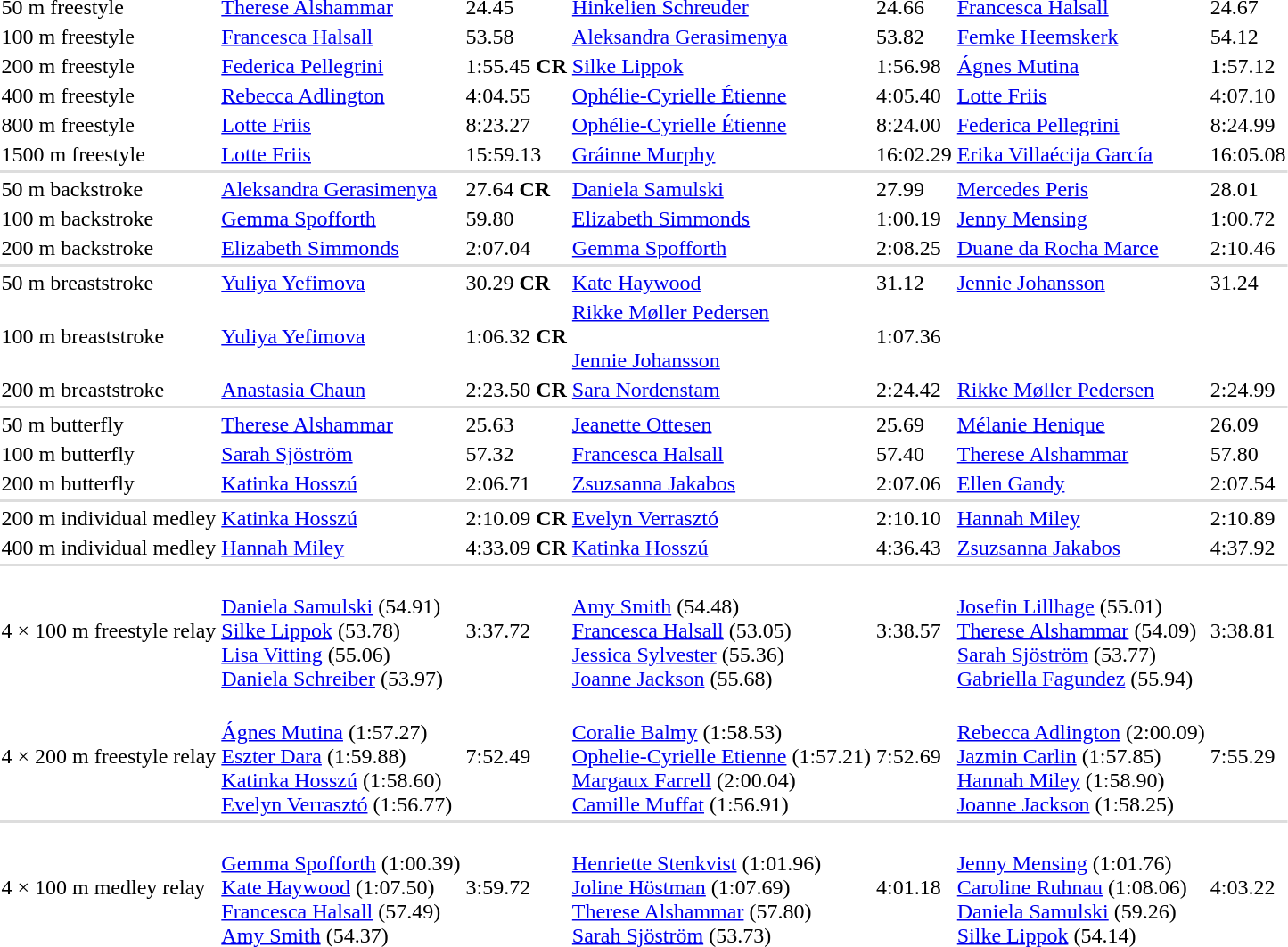<table>
<tr>
<td>50 m freestyle</td>
<td><a href='#'>Therese Alshammar</a><br></td>
<td>24.45</td>
<td><a href='#'>Hinkelien Schreuder</a><br></td>
<td>24.66</td>
<td><a href='#'>Francesca Halsall</a><br></td>
<td>24.67</td>
</tr>
<tr>
<td>100 m freestyle</td>
<td><a href='#'>Francesca Halsall</a><br></td>
<td>53.58</td>
<td><a href='#'>Aleksandra Gerasimenya</a><br></td>
<td>53.82</td>
<td><a href='#'>Femke Heemskerk</a><br></td>
<td>54.12</td>
</tr>
<tr>
<td>200 m freestyle</td>
<td><a href='#'>Federica Pellegrini</a><br></td>
<td>1:55.45 <strong>CR</strong></td>
<td><a href='#'>Silke Lippok</a><br></td>
<td>1:56.98</td>
<td><a href='#'>Ágnes Mutina</a><br></td>
<td>1:57.12</td>
</tr>
<tr>
<td>400 m freestyle</td>
<td><a href='#'>Rebecca Adlington</a><br></td>
<td>4:04.55</td>
<td><a href='#'>Ophélie-Cyrielle Étienne</a><br></td>
<td>4:05.40</td>
<td><a href='#'>Lotte Friis</a><br></td>
<td>4:07.10</td>
</tr>
<tr>
<td>800 m freestyle</td>
<td><a href='#'>Lotte Friis</a><br></td>
<td>8:23.27</td>
<td><a href='#'>Ophélie-Cyrielle Étienne</a><br></td>
<td>8:24.00</td>
<td><a href='#'>Federica Pellegrini</a><br></td>
<td>8:24.99</td>
</tr>
<tr>
<td>1500 m freestyle</td>
<td><a href='#'>Lotte Friis</a><br></td>
<td>15:59.13</td>
<td><a href='#'>Gráinne Murphy</a><br></td>
<td>16:02.29</td>
<td><a href='#'>Erika Villaécija García</a><br></td>
<td>16:05.08</td>
</tr>
<tr bgcolor=#DDDDDD>
<td colspan=7></td>
</tr>
<tr>
<td>50 m backstroke</td>
<td><a href='#'>Aleksandra Gerasimenya</a><br></td>
<td>27.64 <strong>CR</strong></td>
<td><a href='#'>Daniela Samulski</a><br></td>
<td>27.99</td>
<td><a href='#'>Mercedes Peris</a><br></td>
<td>28.01</td>
</tr>
<tr>
<td>100 m backstroke</td>
<td><a href='#'>Gemma Spofforth</a><br></td>
<td>59.80</td>
<td><a href='#'>Elizabeth Simmonds</a><br></td>
<td>1:00.19</td>
<td><a href='#'>Jenny Mensing</a><br></td>
<td>1:00.72</td>
</tr>
<tr>
<td>200 m backstroke</td>
<td><a href='#'>Elizabeth Simmonds</a><br></td>
<td>2:07.04</td>
<td><a href='#'>Gemma Spofforth</a><br></td>
<td>2:08.25</td>
<td><a href='#'>Duane da Rocha Marce</a><br></td>
<td>2:10.46</td>
</tr>
<tr bgcolor=#DDDDDD>
<td colspan=7></td>
</tr>
<tr>
<td>50 m breaststroke</td>
<td><a href='#'>Yuliya Yefimova</a><br></td>
<td>30.29 <strong>CR</strong></td>
<td><a href='#'>Kate Haywood</a><br></td>
<td>31.12</td>
<td><a href='#'>Jennie Johansson</a><br></td>
<td>31.24</td>
</tr>
<tr>
<td>100 m breaststroke</td>
<td><a href='#'>Yuliya Yefimova</a><br></td>
<td>1:06.32 <strong>CR</strong></td>
<td><a href='#'>Rikke Møller Pedersen</a><br><br><a href='#'>Jennie Johansson</a><br></td>
<td>1:07.36</td>
<td></td>
<td></td>
</tr>
<tr>
<td>200 m breaststroke</td>
<td><a href='#'>Anastasia Chaun</a><br></td>
<td>2:23.50 <strong>CR</strong></td>
<td><a href='#'>Sara Nordenstam</a><br></td>
<td>2:24.42</td>
<td><a href='#'>Rikke Møller Pedersen</a><br></td>
<td>2:24.99</td>
</tr>
<tr bgcolor=#DDDDDD>
<td colspan=7></td>
</tr>
<tr>
<td>50 m butterfly</td>
<td><a href='#'>Therese Alshammar</a><br></td>
<td>25.63</td>
<td><a href='#'>Jeanette Ottesen</a><br></td>
<td>25.69</td>
<td><a href='#'>Mélanie Henique</a><br></td>
<td>26.09</td>
</tr>
<tr>
<td>100 m butterfly</td>
<td><a href='#'>Sarah Sjöström</a><br></td>
<td>57.32</td>
<td><a href='#'>Francesca Halsall</a><br></td>
<td>57.40</td>
<td><a href='#'>Therese Alshammar</a><br></td>
<td>57.80</td>
</tr>
<tr>
<td>200 m butterfly</td>
<td><a href='#'>Katinka Hosszú</a><br></td>
<td>2:06.71</td>
<td><a href='#'>Zsuzsanna Jakabos</a><br></td>
<td>2:07.06</td>
<td><a href='#'>Ellen Gandy</a><br></td>
<td>2:07.54</td>
</tr>
<tr bgcolor=#DDDDDD>
<td colspan=7></td>
</tr>
<tr>
<td>200 m individual medley</td>
<td><a href='#'>Katinka Hosszú</a><br></td>
<td>2:10.09 <strong>CR</strong></td>
<td><a href='#'>Evelyn Verrasztó</a><br></td>
<td>2:10.10</td>
<td><a href='#'>Hannah Miley</a><br></td>
<td>2:10.89</td>
</tr>
<tr>
<td>400 m individual medley</td>
<td><a href='#'>Hannah Miley</a><br></td>
<td>4:33.09 <strong>CR</strong></td>
<td><a href='#'>Katinka Hosszú</a><br></td>
<td>4:36.43</td>
<td><a href='#'>Zsuzsanna Jakabos</a><br></td>
<td>4:37.92</td>
</tr>
<tr bgcolor=#DDDDDD>
<td colspan=7></td>
</tr>
<tr>
<td>4 × 100 m freestyle relay</td>
<td valign=top><br><a href='#'>Daniela Samulski</a> (54.91)<br><a href='#'>Silke Lippok</a> (53.78)<br><a href='#'>Lisa Vitting</a> (55.06)<br><a href='#'>Daniela Schreiber</a> (53.97)</td>
<td>3:37.72</td>
<td valign=top><br><a href='#'>Amy Smith</a> (54.48)<br><a href='#'>Francesca Halsall</a> (53.05)<br><a href='#'>Jessica Sylvester</a> (55.36)<br><a href='#'>Joanne Jackson</a> (55.68)</td>
<td>3:38.57</td>
<td valign=top><br><a href='#'>Josefin Lillhage</a> (55.01)<br><a href='#'>Therese Alshammar</a> (54.09)<br><a href='#'>Sarah Sjöström</a> (53.77)<br><a href='#'>Gabriella Fagundez</a> (55.94)</td>
<td>3:38.81</td>
</tr>
<tr>
<td>4 × 200 m freestyle relay</td>
<td valign=top><br><a href='#'>Ágnes Mutina</a> (1:57.27)<br><a href='#'>Eszter Dara</a> (1:59.88)<br><a href='#'>Katinka Hosszú</a> (1:58.60)<br><a href='#'>Evelyn Verrasztó</a> (1:56.77)</td>
<td>7:52.49</td>
<td valign=top><br><a href='#'>Coralie Balmy</a> (1:58.53)<br><a href='#'>Ophelie-Cyrielle Etienne</a> (1:57.21)<br><a href='#'>Margaux Farrell</a> (2:00.04)<br><a href='#'>Camille Muffat</a> (1:56.91)</td>
<td>7:52.69</td>
<td valign=top><br><a href='#'>Rebecca Adlington</a> (2:00.09)<br><a href='#'>Jazmin Carlin</a> (1:57.85)<br><a href='#'>Hannah Miley</a> (1:58.90)<br><a href='#'>Joanne Jackson</a> (1:58.25)</td>
<td>7:55.29</td>
</tr>
<tr bgcolor=#DDDDDD>
<td colspan=7></td>
</tr>
<tr>
<td>4 × 100 m medley relay</td>
<td valign=top><br><a href='#'>Gemma Spofforth</a> (1:00.39)<br><a href='#'>Kate Haywood</a> (1:07.50)<br><a href='#'>Francesca Halsall</a> (57.49)<br><a href='#'>Amy Smith</a> (54.37)</td>
<td>3:59.72</td>
<td valign=top><br><a href='#'>Henriette Stenkvist</a> (1:01.96)<br><a href='#'>Joline Höstman</a> (1:07.69)<br><a href='#'>Therese Alshammar</a> (57.80)<br><a href='#'>Sarah Sjöström</a> (53.73)</td>
<td>4:01.18</td>
<td valign=top><br><a href='#'>Jenny Mensing</a> (1:01.76)<br><a href='#'>Caroline Ruhnau</a> (1:08.06)<br><a href='#'>Daniela Samulski</a> (59.26)<br><a href='#'>Silke Lippok</a> (54.14)</td>
<td>4:03.22</td>
</tr>
</table>
